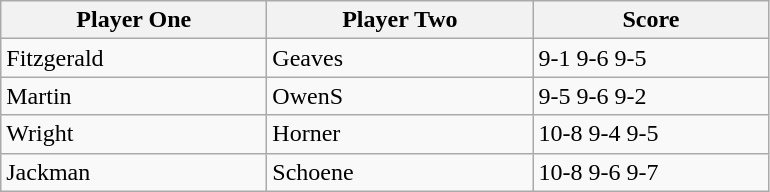<table class="wikitable">
<tr>
<th width=170>Player One</th>
<th width=170>Player Two</th>
<th width=150>Score</th>
</tr>
<tr>
<td> Fitzgerald</td>
<td> Geaves</td>
<td>9-1 9-6 9-5</td>
</tr>
<tr>
<td> Martin</td>
<td> OwenS</td>
<td>9-5 9-6 9-2</td>
</tr>
<tr>
<td> Wright</td>
<td> Horner</td>
<td>10-8 9-4 9-5</td>
</tr>
<tr>
<td> Jackman</td>
<td> Schoene</td>
<td>10-8 9-6 9-7</td>
</tr>
</table>
